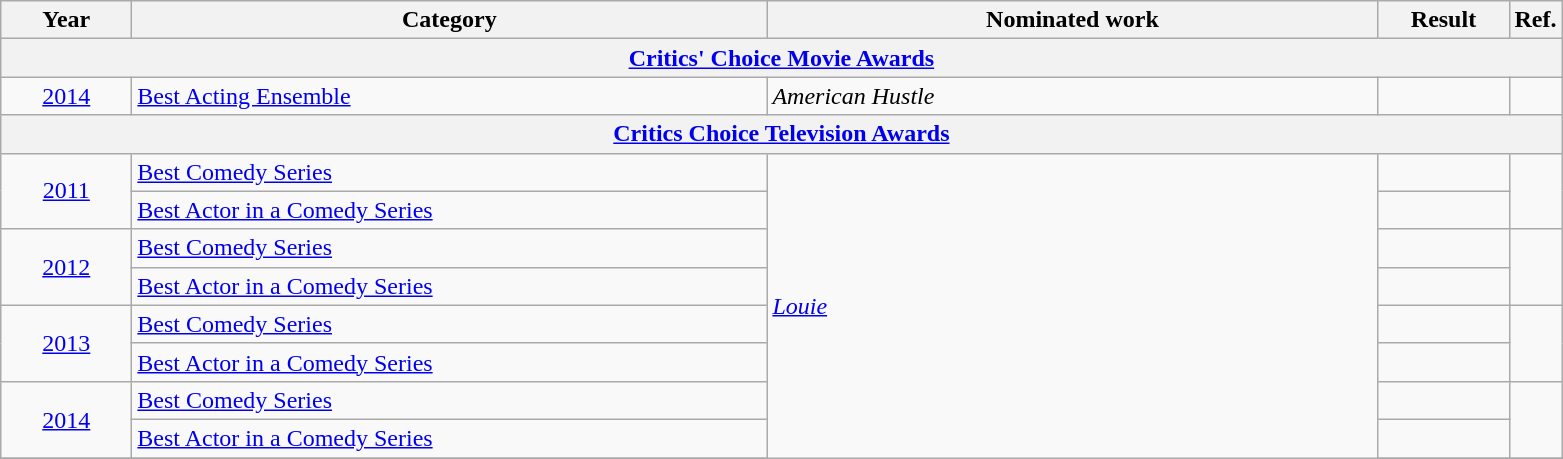<table class=wikitable>
<tr>
<th scope="col" style="width:5em;">Year</th>
<th scope="col" style="width:26em;">Category</th>
<th scope="col" style="width:25em;">Nominated work</th>
<th scope="col" style="width:5em;">Result</th>
<th>Ref.</th>
</tr>
<tr>
<th colspan=5><a href='#'>Critics' Choice Movie Awards</a></th>
</tr>
<tr>
<td style="text-align:center;"><a href='#'>2014</a></td>
<td><a href='#'>Best Acting Ensemble</a></td>
<td><em>American Hustle</em></td>
<td></td>
<td style="text-align: center;"></td>
</tr>
<tr>
<th colspan=5><a href='#'>Critics Choice Television Awards</a></th>
</tr>
<tr>
<td style="text-align:center;", rowspan=2><a href='#'>2011</a></td>
<td><a href='#'>Best Comedy Series</a></td>
<td rowspan=10><em><a href='#'>Louie</a></em></td>
<td></td>
<td rowspan=2></td>
</tr>
<tr>
<td><a href='#'>Best Actor in a Comedy Series</a></td>
<td></td>
</tr>
<tr>
<td style="text-align:center;", rowspan=2><a href='#'>2012</a></td>
<td><a href='#'>Best Comedy Series</a></td>
<td></td>
<td rowspan=2></td>
</tr>
<tr>
<td><a href='#'>Best Actor in a Comedy Series</a></td>
<td></td>
</tr>
<tr>
<td style="text-align:center;", rowspan=2><a href='#'>2013</a></td>
<td><a href='#'>Best Comedy Series</a></td>
<td></td>
<td rowspan=2></td>
</tr>
<tr>
<td><a href='#'>Best Actor in a Comedy Series</a></td>
<td></td>
</tr>
<tr>
<td style="text-align:center;", rowspan=2><a href='#'>2014</a></td>
<td><a href='#'>Best Comedy Series</a></td>
<td></td>
<td rowspan=2></td>
</tr>
<tr>
<td><a href='#'>Best Actor in a Comedy Series</a></td>
<td></td>
</tr>
<tr>
</tr>
</table>
